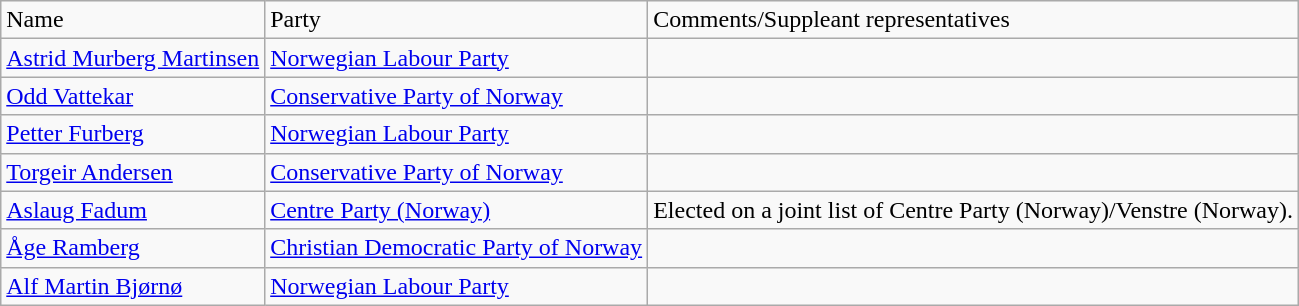<table class="wikitable">
<tr>
<td>Name</td>
<td>Party</td>
<td>Comments/Suppleant representatives</td>
</tr>
<tr>
<td><a href='#'>Astrid Murberg Martinsen</a></td>
<td><a href='#'>Norwegian Labour Party</a></td>
<td></td>
</tr>
<tr>
<td><a href='#'>Odd Vattekar</a></td>
<td><a href='#'>Conservative Party of Norway</a></td>
<td></td>
</tr>
<tr>
<td><a href='#'>Petter Furberg</a></td>
<td><a href='#'>Norwegian Labour Party</a></td>
<td></td>
</tr>
<tr>
<td><a href='#'>Torgeir Andersen</a></td>
<td><a href='#'>Conservative Party of Norway</a></td>
<td></td>
</tr>
<tr>
<td><a href='#'>Aslaug Fadum</a></td>
<td><a href='#'>Centre Party (Norway)</a></td>
<td>Elected on a joint list of Centre Party (Norway)/Venstre (Norway).</td>
</tr>
<tr>
<td><a href='#'>Åge Ramberg</a></td>
<td><a href='#'>Christian Democratic Party of Norway</a></td>
<td></td>
</tr>
<tr>
<td><a href='#'>Alf Martin Bjørnø</a></td>
<td><a href='#'>Norwegian Labour Party</a></td>
<td></td>
</tr>
</table>
